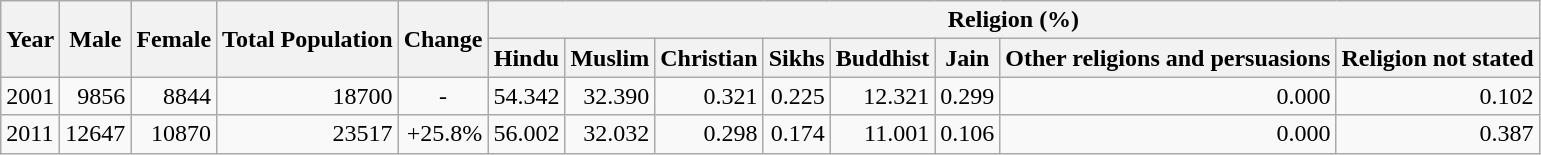<table class="wikitable">
<tr>
<th rowspan="2">Year</th>
<th rowspan="2">Male</th>
<th rowspan="2">Female</th>
<th rowspan="2">Total Population</th>
<th rowspan="2">Change</th>
<th colspan="8">Religion (%)</th>
</tr>
<tr>
<th>Hindu</th>
<th>Muslim</th>
<th>Christian</th>
<th>Sikhs</th>
<th>Buddhist</th>
<th>Jain</th>
<th>Other religions and persuasions</th>
<th>Religion not stated</th>
</tr>
<tr>
<td>2001</td>
<td style="text-align:right;">9856</td>
<td style="text-align:right;">8844</td>
<td style="text-align:right;">18700</td>
<td style="text-align:center;">-</td>
<td style="text-align:right;">54.342</td>
<td style="text-align:right;">32.390</td>
<td style="text-align:right;">0.321</td>
<td style="text-align:right;">0.225</td>
<td style="text-align:right;">12.321</td>
<td style="text-align:right;">0.299</td>
<td style="text-align:right;">0.000</td>
<td style="text-align:right;">0.102</td>
</tr>
<tr>
<td>2011</td>
<td style="text-align:right;">12647</td>
<td style="text-align:right;">10870</td>
<td style="text-align:right;">23517</td>
<td style="text-align:right;">+25.8%</td>
<td style="text-align:right;">56.002</td>
<td style="text-align:right;">32.032</td>
<td style="text-align:right;">0.298</td>
<td style="text-align:right;">0.174</td>
<td style="text-align:right;">11.001</td>
<td style="text-align:right;">0.106</td>
<td style="text-align:right;">0.000</td>
<td style="text-align:right;">0.387</td>
</tr>
</table>
